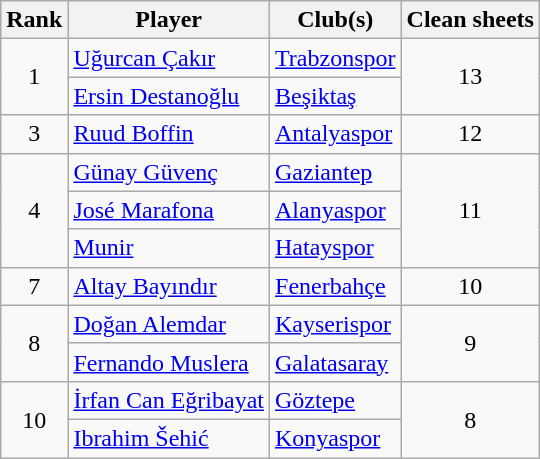<table class="wikitable" style="text-align:center;">
<tr>
<th>Rank</th>
<th>Player</th>
<th>Club(s)</th>
<th>Clean sheets</th>
</tr>
<tr>
<td rowspan=2>1</td>
<td align="left"> <a href='#'>Uğurcan Çakır</a></td>
<td align="left"><a href='#'>Trabzonspor</a></td>
<td rowspan=2>13</td>
</tr>
<tr>
<td align="left"> <a href='#'>Ersin Destanoğlu</a></td>
<td align="left"><a href='#'>Beşiktaş</a></td>
</tr>
<tr>
<td>3</td>
<td align="left"> <a href='#'>Ruud Boffin</a></td>
<td align="left"><a href='#'>Antalyaspor</a></td>
<td>12</td>
</tr>
<tr>
<td rowspan=3>4</td>
<td align="left"> <a href='#'>Günay Güvenç</a></td>
<td align="left"><a href='#'>Gaziantep</a></td>
<td rowspan=3>11</td>
</tr>
<tr>
<td align="left"> <a href='#'>José Marafona</a></td>
<td align="left"><a href='#'>Alanyaspor</a></td>
</tr>
<tr>
<td align="left"> <a href='#'>Munir</a></td>
<td align="left"><a href='#'>Hatayspor</a></td>
</tr>
<tr>
<td>7</td>
<td align="left"> <a href='#'>Altay Bayındır</a></td>
<td align="left"><a href='#'>Fenerbahçe</a></td>
<td>10</td>
</tr>
<tr>
<td rowspan=2>8</td>
<td align="left"> <a href='#'>Doğan Alemdar</a></td>
<td align="left"><a href='#'>Kayserispor</a></td>
<td rowspan=2>9</td>
</tr>
<tr>
<td align="left"> <a href='#'>Fernando Muslera</a></td>
<td align="left"><a href='#'>Galatasaray</a></td>
</tr>
<tr>
<td rowspan=2>10</td>
<td align="left"> <a href='#'>İrfan Can Eğribayat</a></td>
<td align="left"><a href='#'>Göztepe</a></td>
<td rowspan=2>8</td>
</tr>
<tr>
<td align="left"> <a href='#'>Ibrahim Šehić</a></td>
<td align="left"><a href='#'>Konyaspor</a></td>
</tr>
</table>
